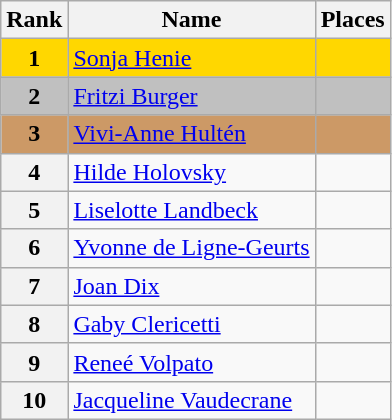<table class="wikitable">
<tr>
<th>Rank</th>
<th>Name</th>
<th>Places</th>
</tr>
<tr bgcolor="gold">
<td align="center"><strong>1</strong></td>
<td> <a href='#'>Sonja Henie</a></td>
<td></td>
</tr>
<tr bgcolor="silver">
<td align="center"><strong>2</strong></td>
<td> <a href='#'>Fritzi Burger</a></td>
<td></td>
</tr>
<tr bgcolor="cc9966">
<td align="center"><strong>3</strong></td>
<td> <a href='#'>Vivi-Anne Hultén</a></td>
<td></td>
</tr>
<tr>
<th>4</th>
<td> <a href='#'>Hilde Holovsky</a></td>
<td></td>
</tr>
<tr>
<th>5</th>
<td> <a href='#'>Liselotte Landbeck</a></td>
<td></td>
</tr>
<tr>
<th>6</th>
<td> <a href='#'>Yvonne de Ligne-Geurts</a></td>
<td></td>
</tr>
<tr>
<th>7</th>
<td> <a href='#'>Joan Dix</a></td>
<td></td>
</tr>
<tr>
<th>8</th>
<td> <a href='#'>Gaby Clericetti</a></td>
<td></td>
</tr>
<tr>
<th>9</th>
<td> <a href='#'>Reneé Volpato</a></td>
<td></td>
</tr>
<tr>
<th>10</th>
<td> <a href='#'>Jacqueline Vaudecrane</a></td>
<td></td>
</tr>
</table>
